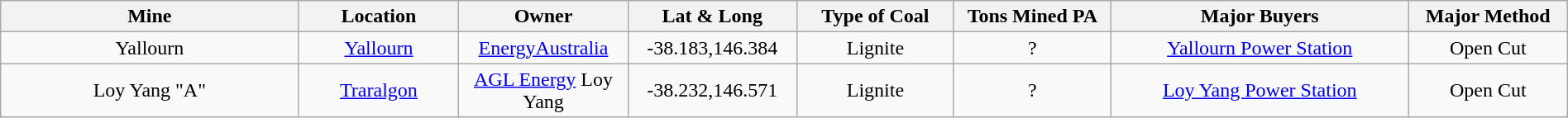<table class="wikitable"  style="margin:auto; text-align:center;">
<tr>
<th style="width:200pt;">Mine</th>
<th style="width:100pt;">Location</th>
<th style="width:100pt;">Owner</th>
<th style="width:100pt;">Lat & Long</th>
<th style="width:100pt;">Type of Coal</th>
<th style="width:100pt;">Tons Mined PA</th>
<th style="width:200pt;">Major Buyers</th>
<th style="width:100pt;">Major Method</th>
</tr>
<tr>
<td>Yallourn</td>
<td><a href='#'>Yallourn</a></td>
<td><a href='#'>EnergyAustralia</a></td>
<td>-38.183,146.384</td>
<td>Lignite</td>
<td>?</td>
<td><a href='#'>Yallourn Power Station</a></td>
<td>Open Cut</td>
</tr>
<tr>
<td>Loy Yang "A"</td>
<td><a href='#'>Traralgon</a></td>
<td><a href='#'>AGL Energy</a> Loy Yang</td>
<td>-38.232,146.571</td>
<td>Lignite</td>
<td>?</td>
<td><a href='#'>Loy Yang Power Station</a></td>
<td>Open Cut</td>
</tr>
</table>
